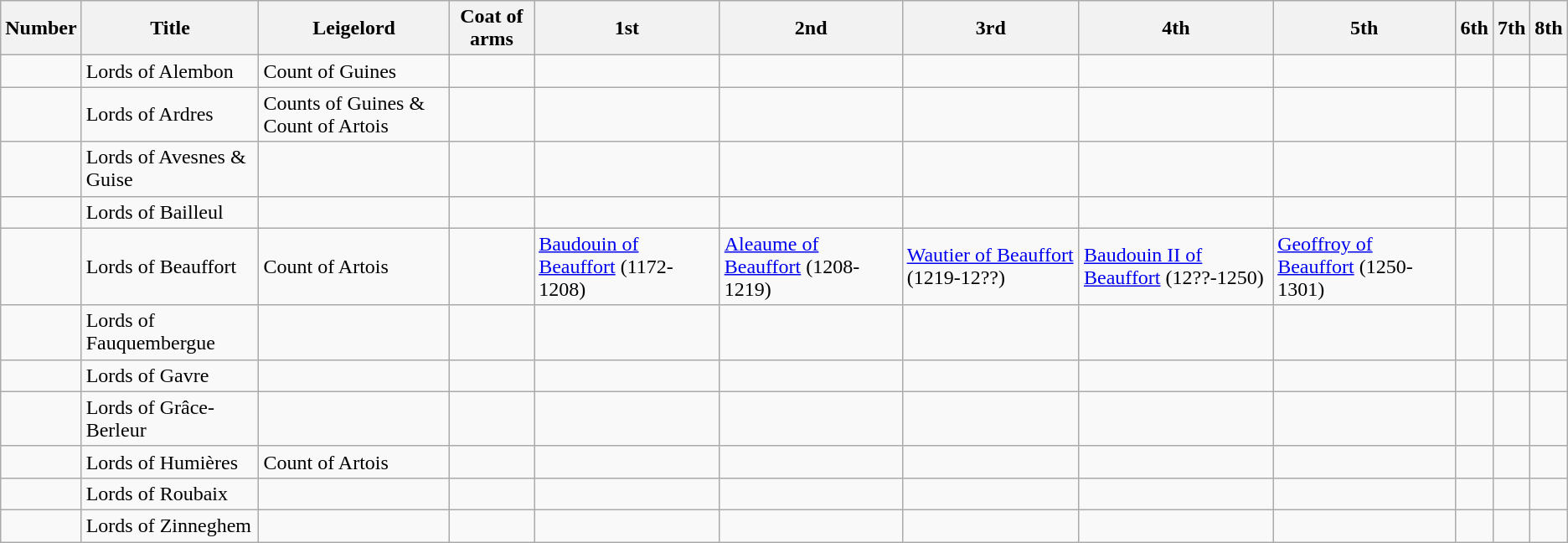<table class="wikitable">
<tr>
<th>Number</th>
<th>Title</th>
<th>Leigelord</th>
<th>Coat of arms</th>
<th>1st</th>
<th>2nd</th>
<th>3rd</th>
<th>4th</th>
<th>5th</th>
<th>6th</th>
<th>7th</th>
<th>8th</th>
</tr>
<tr>
<td></td>
<td>Lords of Alembon</td>
<td>Count of Guines</td>
<td></td>
<td></td>
<td></td>
<td></td>
<td></td>
<td></td>
<td></td>
<td></td>
<td></td>
</tr>
<tr>
<td></td>
<td>Lords of Ardres</td>
<td>Counts of Guines & Count of Artois</td>
<td></td>
<td></td>
<td></td>
<td></td>
<td></td>
<td></td>
<td></td>
<td></td>
<td></td>
</tr>
<tr>
<td></td>
<td>Lords of Avesnes & Guise</td>
<td></td>
<td></td>
<td></td>
<td></td>
<td></td>
<td></td>
<td></td>
<td></td>
<td></td>
<td></td>
</tr>
<tr>
<td></td>
<td>Lords of Bailleul</td>
<td></td>
<td></td>
<td></td>
<td></td>
<td></td>
<td></td>
<td></td>
<td></td>
<td></td>
<td></td>
</tr>
<tr>
<td></td>
<td>Lords of Beauffort</td>
<td>Count of Artois</td>
<td></td>
<td><a href='#'>Baudouin of Beauffort</a> (1172-1208)</td>
<td><a href='#'>Aleaume of Beauffort</a> (1208-1219)</td>
<td><a href='#'>Wautier of Beauffort</a> (1219-12??)</td>
<td><a href='#'>Baudouin II of Beauffort</a> (12??-1250)</td>
<td><a href='#'>Geoffroy of Beauffort</a> (1250-1301)</td>
<td></td>
<td></td>
<td></td>
</tr>
<tr>
<td></td>
<td>Lords of Fauquembergue</td>
<td></td>
<td></td>
<td></td>
<td></td>
<td></td>
<td></td>
<td></td>
<td></td>
<td></td>
<td></td>
</tr>
<tr>
<td></td>
<td>Lords of Gavre</td>
<td></td>
<td></td>
<td></td>
<td></td>
<td></td>
<td></td>
<td></td>
<td></td>
<td></td>
<td></td>
</tr>
<tr>
<td></td>
<td>Lords of Grâce-Berleur</td>
<td></td>
<td></td>
<td></td>
<td></td>
<td></td>
<td></td>
<td></td>
<td></td>
<td></td>
<td></td>
</tr>
<tr>
<td></td>
<td>Lords of Humières</td>
<td>Count of Artois</td>
<td></td>
<td></td>
<td></td>
<td></td>
<td></td>
<td></td>
<td></td>
<td></td>
<td></td>
</tr>
<tr>
<td></td>
<td>Lords of Roubaix</td>
<td></td>
<td></td>
<td></td>
<td></td>
<td></td>
<td></td>
<td></td>
<td></td>
<td></td>
<td></td>
</tr>
<tr>
<td></td>
<td>Lords of Zinneghem</td>
<td></td>
<td></td>
<td></td>
<td></td>
<td></td>
<td></td>
<td></td>
<td></td>
<td></td>
<td></td>
</tr>
</table>
